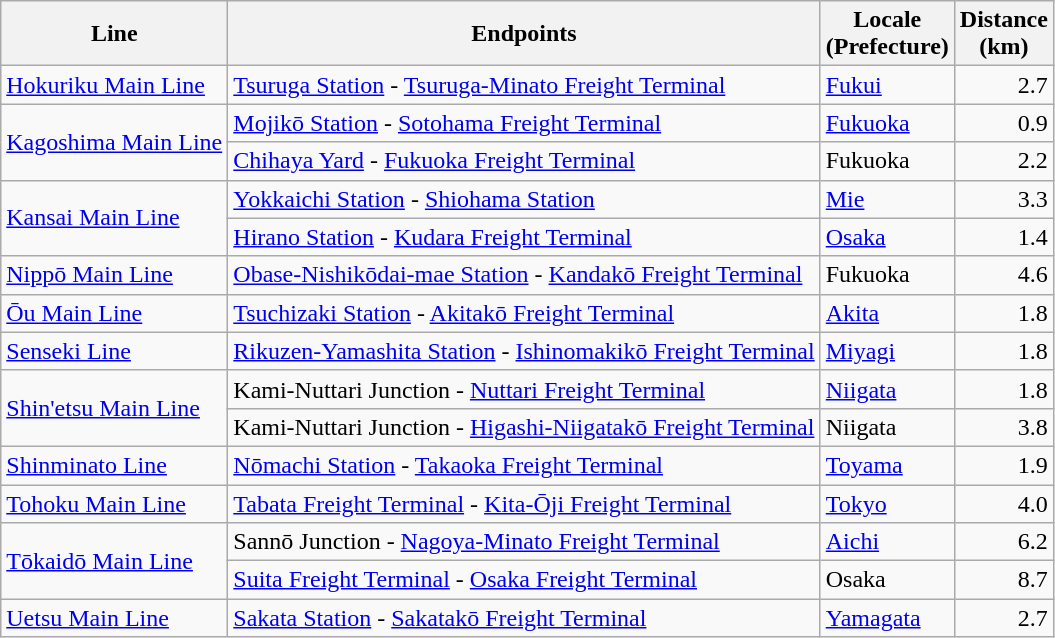<table class=wikitable>
<tr>
<th>Line</th>
<th>Endpoints</th>
<th>Locale<br>(Prefecture)</th>
<th>Distance<br>(km)</th>
</tr>
<tr>
<td><a href='#'>Hokuriku Main Line</a></td>
<td><a href='#'>Tsuruga Station</a> - <a href='#'>Tsuruga-Minato Freight Terminal</a></td>
<td><a href='#'>Fukui</a></td>
<td style="text-align: right;">2.7</td>
</tr>
<tr>
<td rowspan=2><a href='#'>Kagoshima Main Line</a></td>
<td><a href='#'>Mojikō Station</a> - <a href='#'>Sotohama Freight Terminal</a></td>
<td><a href='#'>Fukuoka</a></td>
<td style="text-align: right;">0.9</td>
</tr>
<tr>
<td><a href='#'>Chihaya Yard</a> - <a href='#'>Fukuoka Freight Terminal</a></td>
<td>Fukuoka</td>
<td style="text-align: right;">2.2</td>
</tr>
<tr>
<td rowspan=2><a href='#'>Kansai Main Line</a></td>
<td><a href='#'>Yokkaichi Station</a> - <a href='#'>Shiohama Station</a></td>
<td><a href='#'>Mie</a></td>
<td style="text-align: right;">3.3</td>
</tr>
<tr>
<td><a href='#'>Hirano Station</a> - <a href='#'>Kudara Freight Terminal</a></td>
<td><a href='#'>Osaka</a></td>
<td style="text-align: right;">1.4</td>
</tr>
<tr>
<td><a href='#'>Nippō Main Line</a></td>
<td><a href='#'>Obase-Nishikōdai-mae Station</a> - <a href='#'>Kandakō Freight Terminal</a></td>
<td>Fukuoka</td>
<td style="text-align: right;">4.6</td>
</tr>
<tr>
<td><a href='#'>Ōu Main Line</a></td>
<td><a href='#'>Tsuchizaki Station</a> - <a href='#'>Akitakō Freight Terminal</a></td>
<td><a href='#'>Akita</a></td>
<td style="text-align: right;">1.8</td>
</tr>
<tr>
<td><a href='#'>Senseki Line</a></td>
<td><a href='#'>Rikuzen-Yamashita Station</a> - <a href='#'>Ishinomakikō Freight Terminal</a></td>
<td><a href='#'>Miyagi</a></td>
<td style="text-align: right;">1.8</td>
</tr>
<tr>
<td rowspan=2><a href='#'>Shin'etsu Main Line</a></td>
<td>Kami-Nuttari Junction - <a href='#'>Nuttari Freight Terminal</a></td>
<td><a href='#'>Niigata</a></td>
<td style="text-align: right;">1.8</td>
</tr>
<tr>
<td>Kami-Nuttari Junction - <a href='#'>Higashi-Niigatakō Freight Terminal</a></td>
<td>Niigata</td>
<td style="text-align: right;">3.8</td>
</tr>
<tr>
<td><a href='#'>Shinminato Line</a></td>
<td><a href='#'>Nōmachi Station</a> - <a href='#'>Takaoka Freight Terminal</a></td>
<td><a href='#'>Toyama</a></td>
<td style="text-align: right;">1.9</td>
</tr>
<tr>
<td><a href='#'>Tohoku Main Line</a></td>
<td><a href='#'>Tabata Freight Terminal</a> - <a href='#'>Kita-Ōji Freight Terminal</a></td>
<td><a href='#'>Tokyo</a></td>
<td style="text-align: right;">4.0</td>
</tr>
<tr>
<td rowspan=2><a href='#'>Tōkaidō Main Line</a></td>
<td>Sannō Junction - <a href='#'>Nagoya-Minato Freight Terminal</a></td>
<td><a href='#'>Aichi</a></td>
<td style="text-align: right;">6.2</td>
</tr>
<tr>
<td><a href='#'>Suita Freight Terminal</a> - <a href='#'>Osaka Freight Terminal</a></td>
<td>Osaka</td>
<td style="text-align: right;">8.7</td>
</tr>
<tr>
<td><a href='#'>Uetsu Main Line</a></td>
<td><a href='#'>Sakata Station</a> - <a href='#'>Sakatakō Freight Terminal</a></td>
<td><a href='#'>Yamagata</a></td>
<td style="text-align: right;">2.7</td>
</tr>
</table>
